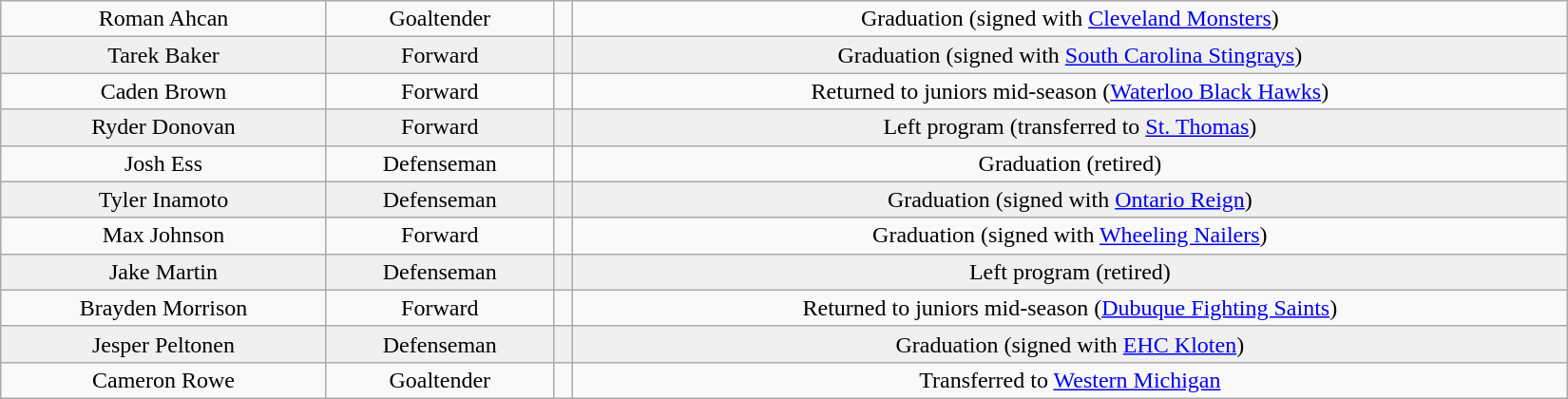<table class="wikitable" width="1100">
<tr align="center" bgcolor="">
<td>Roman Ahcan</td>
<td>Goaltender</td>
<td></td>
<td>Graduation (signed with <a href='#'>Cleveland Monsters</a>)</td>
</tr>
<tr align="center" bgcolor="f0f0f0">
<td>Tarek Baker</td>
<td>Forward</td>
<td></td>
<td>Graduation (signed with <a href='#'>South Carolina Stingrays</a>)</td>
</tr>
<tr align="center" bgcolor="">
<td>Caden Brown</td>
<td>Forward</td>
<td></td>
<td>Returned to juniors mid-season (<a href='#'>Waterloo Black Hawks</a>)</td>
</tr>
<tr align="center" bgcolor="f0f0f0">
<td>Ryder Donovan</td>
<td>Forward</td>
<td></td>
<td>Left program (transferred to <a href='#'>St. Thomas</a>)</td>
</tr>
<tr align="center" bgcolor="">
<td>Josh Ess</td>
<td>Defenseman</td>
<td></td>
<td>Graduation (retired)</td>
</tr>
<tr align="center" bgcolor="f0f0f0">
<td>Tyler Inamoto</td>
<td>Defenseman</td>
<td></td>
<td>Graduation (signed with <a href='#'>Ontario Reign</a>)</td>
</tr>
<tr align="center" bgcolor="">
<td>Max Johnson</td>
<td>Forward</td>
<td></td>
<td>Graduation (signed with <a href='#'>Wheeling Nailers</a>)</td>
</tr>
<tr align="center" bgcolor="f0f0f0">
<td>Jake Martin</td>
<td>Defenseman</td>
<td></td>
<td>Left program (retired)</td>
</tr>
<tr align="center" bgcolor="">
<td>Brayden Morrison</td>
<td>Forward</td>
<td></td>
<td>Returned to juniors mid-season (<a href='#'>Dubuque Fighting Saints</a>)</td>
</tr>
<tr align="center" bgcolor="f0f0f0">
<td>Jesper Peltonen</td>
<td>Defenseman</td>
<td></td>
<td>Graduation (signed with <a href='#'>EHC Kloten</a>)</td>
</tr>
<tr align="center" bgcolor="">
<td>Cameron Rowe</td>
<td>Goaltender</td>
<td></td>
<td>Transferred to <a href='#'>Western Michigan</a></td>
</tr>
</table>
